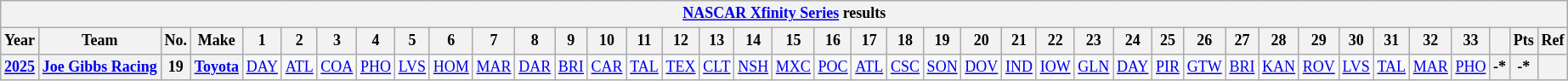<table class="wikitable" style="text-align:center; font-size:75%">
<tr>
<th colspan=42><a href='#'>NASCAR Xfinity Series</a> results</th>
</tr>
<tr>
<th>Year</th>
<th>Team</th>
<th>No.</th>
<th>Make</th>
<th>1</th>
<th>2</th>
<th>3</th>
<th>4</th>
<th>5</th>
<th>6</th>
<th>7</th>
<th>8</th>
<th>9</th>
<th>10</th>
<th>11</th>
<th>12</th>
<th>13</th>
<th>14</th>
<th>15</th>
<th>16</th>
<th>17</th>
<th>18</th>
<th>19</th>
<th>20</th>
<th>21</th>
<th>22</th>
<th>23</th>
<th>24</th>
<th>25</th>
<th>26</th>
<th>27</th>
<th>28</th>
<th>29</th>
<th>30</th>
<th>31</th>
<th>32</th>
<th>33</th>
<th></th>
<th>Pts</th>
<th>Ref</th>
</tr>
<tr>
<th><a href='#'>2025</a></th>
<th><a href='#'>Joe Gibbs Racing</a></th>
<th>19</th>
<th><a href='#'>Toyota</a></th>
<td><a href='#'>DAY</a></td>
<td><a href='#'>ATL</a></td>
<td><a href='#'>COA</a></td>
<td><a href='#'>PHO</a></td>
<td><a href='#'>LVS</a></td>
<td><a href='#'>HOM</a></td>
<td><a href='#'>MAR</a></td>
<td><a href='#'>DAR</a></td>
<td><a href='#'>BRI</a></td>
<td><a href='#'>CAR</a></td>
<td><a href='#'>TAL</a></td>
<td><a href='#'>TEX</a></td>
<td><a href='#'>CLT</a></td>
<td><a href='#'>NSH</a></td>
<td><a href='#'>MXC</a></td>
<td><a href='#'>POC</a></td>
<td><a href='#'>ATL</a></td>
<td><a href='#'>CSC</a></td>
<td><a href='#'>SON</a></td>
<td><a href='#'>DOV</a></td>
<td><a href='#'>IND</a></td>
<td><a href='#'>IOW</a></td>
<td><a href='#'>GLN</a></td>
<td><a href='#'>DAY</a></td>
<td><a href='#'>PIR</a></td>
<td><a href='#'>GTW</a></td>
<td><a href='#'>BRI</a></td>
<td><a href='#'>KAN</a></td>
<td><a href='#'>ROV</a></td>
<td><a href='#'>LVS</a></td>
<td><a href='#'>TAL</a></td>
<td><a href='#'>MAR</a></td>
<td><a href='#'>PHO</a></td>
<th>-*</th>
<th>-*</th>
<th></th>
</tr>
</table>
